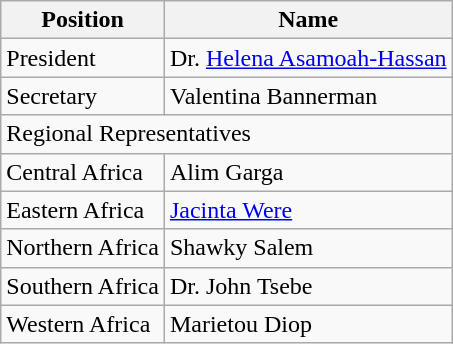<table class="wikitable">
<tr>
<th>Position</th>
<th>Name</th>
</tr>
<tr>
<td>President</td>
<td>Dr. <a href='#'>Helena Asamoah-Hassan</a></td>
</tr>
<tr>
<td>Secretary</td>
<td>Valentina Bannerman</td>
</tr>
<tr>
<td colspan="2">Regional Representatives</td>
</tr>
<tr>
<td>Central Africa</td>
<td>Alim Garga</td>
</tr>
<tr>
<td>Eastern Africa</td>
<td><a href='#'>Jacinta Were</a></td>
</tr>
<tr>
<td>Northern Africa</td>
<td>Shawky Salem</td>
</tr>
<tr>
<td>Southern Africa</td>
<td>Dr. John Tsebe</td>
</tr>
<tr>
<td>Western Africa</td>
<td>Marietou Diop</td>
</tr>
</table>
